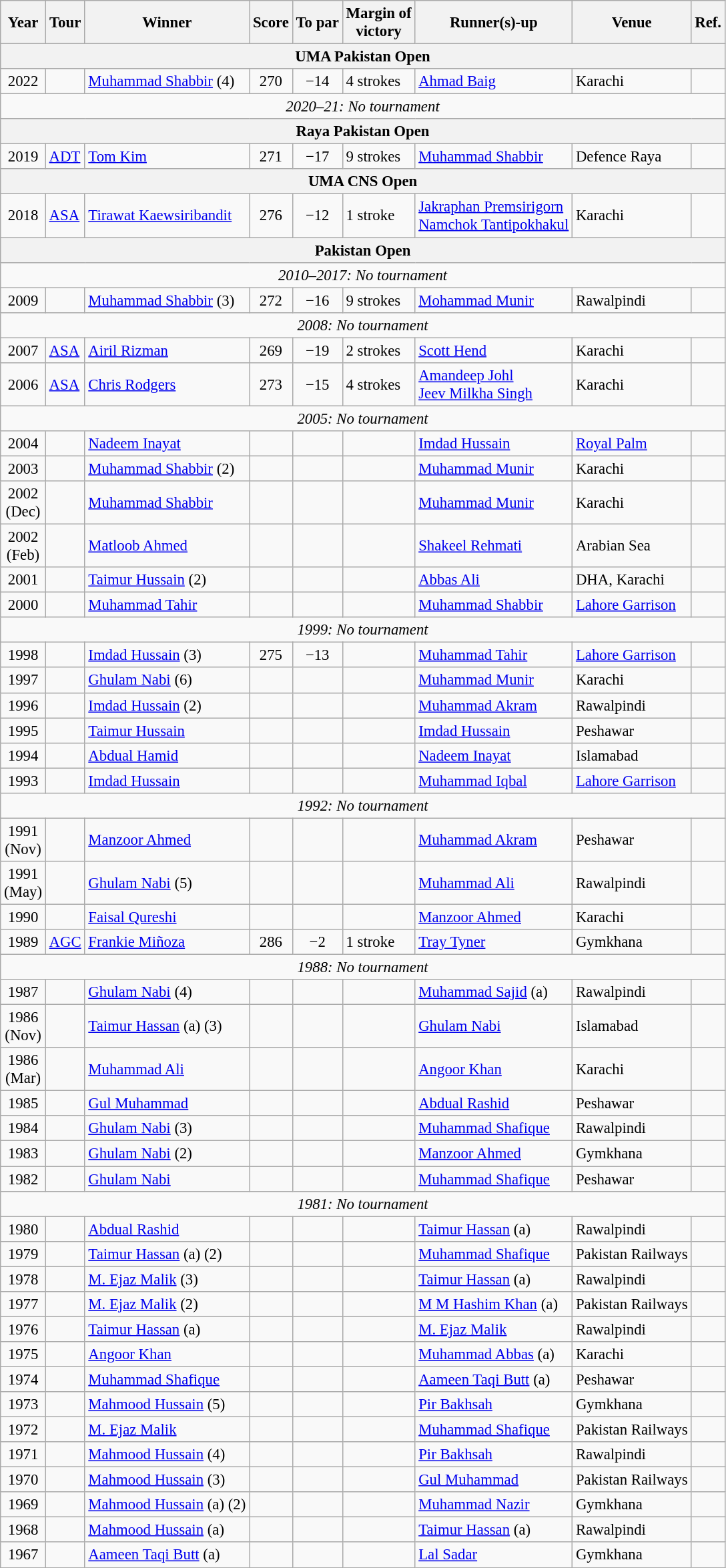<table class="wikitable" style="font-size:95%">
<tr>
<th>Year</th>
<th>Tour</th>
<th>Winner</th>
<th>Score</th>
<th>To par</th>
<th>Margin of<br>victory</th>
<th>Runner(s)-up</th>
<th>Venue</th>
<th>Ref.</th>
</tr>
<tr>
<th colspan=9>UMA Pakistan Open</th>
</tr>
<tr>
<td align=center>2022</td>
<td></td>
<td> <a href='#'>Muhammad Shabbir</a> (4)</td>
<td align=center>270</td>
<td align=center>−14</td>
<td>4 strokes</td>
<td> <a href='#'>Ahmad Baig</a></td>
<td>Karachi</td>
<td></td>
</tr>
<tr>
<td colspan=9 align=center><em>2020–21: No tournament</em></td>
</tr>
<tr>
<th colspan="9">Raya Pakistan Open</th>
</tr>
<tr>
<td align=center>2019</td>
<td><a href='#'>ADT</a></td>
<td> <a href='#'>Tom Kim</a></td>
<td align=center>271</td>
<td align=center>−17</td>
<td>9 strokes</td>
<td> <a href='#'>Muhammad Shabbir</a></td>
<td>Defence Raya</td>
<td></td>
</tr>
<tr>
<th colspan="9">UMA CNS Open</th>
</tr>
<tr>
<td align=center>2018</td>
<td><a href='#'>ASA</a></td>
<td> <a href='#'>Tirawat Kaewsiribandit</a></td>
<td align=center>276</td>
<td align=center>−12</td>
<td>1 stroke</td>
<td> <a href='#'>Jakraphan Premsirigorn</a><br> <a href='#'>Namchok Tantipokhakul</a></td>
<td>Karachi</td>
<td></td>
</tr>
<tr>
<th colspan="9">Pakistan Open</th>
</tr>
<tr>
<td colspan=9 align=center><em>2010–2017: No tournament</em></td>
</tr>
<tr>
<td align=center>2009</td>
<td></td>
<td> <a href='#'>Muhammad Shabbir</a> (3)</td>
<td align=center>272</td>
<td align=center>−16</td>
<td>9 strokes</td>
<td> <a href='#'>Mohammad Munir</a></td>
<td>Rawalpindi</td>
<td></td>
</tr>
<tr>
<td colspan=9 align=center><em>2008: No tournament</em></td>
</tr>
<tr>
<td align=center>2007</td>
<td><a href='#'>ASA</a></td>
<td> <a href='#'>Airil Rizman</a></td>
<td align=center>269</td>
<td align=center>−19</td>
<td>2 strokes</td>
<td> <a href='#'>Scott Hend</a></td>
<td>Karachi</td>
<td></td>
</tr>
<tr>
<td align=center>2006</td>
<td><a href='#'>ASA</a></td>
<td> <a href='#'>Chris Rodgers</a></td>
<td align=center>273</td>
<td align=center>−15</td>
<td>4 strokes</td>
<td> <a href='#'>Amandeep Johl</a><br> <a href='#'>Jeev Milkha Singh</a></td>
<td>Karachi</td>
<td></td>
</tr>
<tr>
<td colspan=9 align=center><em>2005: No tournament</em></td>
</tr>
<tr>
<td align=center>2004</td>
<td></td>
<td> <a href='#'>Nadeem Inayat</a></td>
<td align=center></td>
<td></td>
<td></td>
<td> <a href='#'>Imdad Hussain</a></td>
<td><a href='#'>Royal Palm</a></td>
<td></td>
</tr>
<tr>
<td align=center>2003</td>
<td></td>
<td> <a href='#'>Muhammad Shabbir</a> (2)</td>
<td align=center></td>
<td></td>
<td></td>
<td> <a href='#'>Muhammad Munir</a></td>
<td>Karachi</td>
<td></td>
</tr>
<tr>
<td align=center>2002<br>(Dec)</td>
<td></td>
<td> <a href='#'>Muhammad Shabbir</a></td>
<td align=center></td>
<td></td>
<td></td>
<td> <a href='#'>Muhammad Munir</a></td>
<td>Karachi</td>
<td></td>
</tr>
<tr>
<td align=center>2002<br>(Feb)</td>
<td></td>
<td> <a href='#'>Matloob Ahmed</a></td>
<td align=center></td>
<td></td>
<td></td>
<td> <a href='#'>Shakeel Rehmati</a></td>
<td>Arabian Sea</td>
<td></td>
</tr>
<tr>
<td align=center>2001</td>
<td></td>
<td> <a href='#'>Taimur Hussain</a> (2)</td>
<td align=center></td>
<td></td>
<td></td>
<td> <a href='#'>Abbas Ali</a></td>
<td>DHA, Karachi</td>
<td></td>
</tr>
<tr>
<td align=center>2000</td>
<td></td>
<td> <a href='#'>Muhammad Tahir</a></td>
<td align=center></td>
<td></td>
<td></td>
<td> <a href='#'>Muhammad Shabbir</a></td>
<td><a href='#'>Lahore Garrison</a></td>
<td></td>
</tr>
<tr>
<td colspan=9 align=center><em>1999: No tournament</em></td>
</tr>
<tr>
<td align=center>1998</td>
<td></td>
<td> <a href='#'>Imdad Hussain</a> (3)</td>
<td align=center>275</td>
<td align=center>−13</td>
<td></td>
<td> <a href='#'>Muhammad Tahir</a></td>
<td><a href='#'>Lahore Garrison</a></td>
<td></td>
</tr>
<tr>
<td align=center>1997</td>
<td></td>
<td> <a href='#'>Ghulam Nabi</a> (6)</td>
<td align=center></td>
<td></td>
<td></td>
<td> <a href='#'>Muhammad Munir</a></td>
<td>Karachi</td>
<td></td>
</tr>
<tr>
<td align=center>1996</td>
<td></td>
<td> <a href='#'>Imdad Hussain</a> (2)</td>
<td align=center></td>
<td></td>
<td></td>
<td> <a href='#'>Muhammad Akram</a></td>
<td>Rawalpindi</td>
<td></td>
</tr>
<tr>
<td align=center>1995</td>
<td></td>
<td> <a href='#'>Taimur Hussain</a></td>
<td align=center></td>
<td></td>
<td></td>
<td> <a href='#'>Imdad Hussain</a></td>
<td>Peshawar</td>
<td></td>
</tr>
<tr>
<td align=center>1994</td>
<td></td>
<td> <a href='#'>Abdual Hamid</a></td>
<td align=center></td>
<td></td>
<td></td>
<td> <a href='#'>Nadeem Inayat</a></td>
<td>Islamabad</td>
<td></td>
</tr>
<tr>
<td align=center>1993</td>
<td></td>
<td> <a href='#'>Imdad Hussain</a></td>
<td align=center></td>
<td></td>
<td></td>
<td> <a href='#'>Muhammad Iqbal</a></td>
<td><a href='#'>Lahore Garrison</a></td>
<td></td>
</tr>
<tr>
<td colspan=9 align=center><em>1992: No tournament</em></td>
</tr>
<tr>
<td align=center>1991<br>(Nov)</td>
<td></td>
<td> <a href='#'>Manzoor Ahmed</a></td>
<td align=center></td>
<td></td>
<td></td>
<td> <a href='#'>Muhammad Akram</a></td>
<td>Peshawar</td>
<td></td>
</tr>
<tr>
<td align=center>1991<br>(May)</td>
<td></td>
<td> <a href='#'>Ghulam Nabi</a> (5)</td>
<td align=center></td>
<td></td>
<td></td>
<td> <a href='#'>Muhammad Ali</a></td>
<td>Rawalpindi</td>
<td></td>
</tr>
<tr>
<td align=center>1990</td>
<td></td>
<td> <a href='#'>Faisal Qureshi</a></td>
<td align=center></td>
<td></td>
<td></td>
<td> <a href='#'>Manzoor Ahmed</a></td>
<td>Karachi</td>
<td></td>
</tr>
<tr>
<td align=center>1989</td>
<td><a href='#'>AGC</a></td>
<td> <a href='#'>Frankie Miñoza</a></td>
<td align=center>286</td>
<td align=center>−2</td>
<td>1 stroke</td>
<td> <a href='#'>Tray Tyner</a></td>
<td>Gymkhana</td>
<td></td>
</tr>
<tr>
<td colspan=9 align=center><em>1988: No tournament</em></td>
</tr>
<tr>
<td align=center>1987</td>
<td></td>
<td> <a href='#'>Ghulam Nabi</a> (4)</td>
<td align=center></td>
<td></td>
<td></td>
<td> <a href='#'>Muhammad Sajid</a> (a)</td>
<td>Rawalpindi</td>
<td></td>
</tr>
<tr>
<td align=center>1986<br>(Nov)</td>
<td></td>
<td> <a href='#'>Taimur Hassan</a> (a) (3)</td>
<td align=center></td>
<td></td>
<td></td>
<td> <a href='#'>Ghulam Nabi</a></td>
<td>Islamabad</td>
<td></td>
</tr>
<tr>
<td align=center>1986<br>(Mar)</td>
<td></td>
<td> <a href='#'>Muhammad Ali</a></td>
<td align=center></td>
<td></td>
<td></td>
<td> <a href='#'>Angoor Khan</a></td>
<td>Karachi</td>
<td></td>
</tr>
<tr>
<td align=center>1985</td>
<td></td>
<td> <a href='#'>Gul Muhammad</a></td>
<td align=center></td>
<td></td>
<td></td>
<td> <a href='#'>Abdual Rashid</a></td>
<td>Peshawar</td>
<td></td>
</tr>
<tr>
<td align=center>1984</td>
<td></td>
<td> <a href='#'>Ghulam Nabi</a> (3)</td>
<td align=center></td>
<td></td>
<td></td>
<td> <a href='#'>Muhammad Shafique</a></td>
<td>Rawalpindi</td>
<td></td>
</tr>
<tr>
<td align=center>1983</td>
<td></td>
<td> <a href='#'>Ghulam Nabi</a> (2)</td>
<td align=center></td>
<td></td>
<td></td>
<td> <a href='#'>Manzoor Ahmed</a></td>
<td>Gymkhana</td>
<td></td>
</tr>
<tr>
<td align=center>1982</td>
<td></td>
<td> <a href='#'>Ghulam Nabi</a></td>
<td align=center></td>
<td></td>
<td></td>
<td> <a href='#'>Muhammad Shafique</a></td>
<td>Peshawar</td>
<td></td>
</tr>
<tr>
<td colspan=9 align=center><em>1981: No tournament</em></td>
</tr>
<tr>
<td align=center>1980</td>
<td></td>
<td> <a href='#'>Abdual Rashid</a></td>
<td align=center></td>
<td></td>
<td></td>
<td> <a href='#'>Taimur Hassan</a> (a)</td>
<td>Rawalpindi</td>
<td></td>
</tr>
<tr>
<td align=center>1979</td>
<td></td>
<td> <a href='#'>Taimur Hassan</a> (a) (2)</td>
<td align=center></td>
<td></td>
<td></td>
<td> <a href='#'>Muhammad Shafique</a></td>
<td>Pakistan Railways</td>
<td></td>
</tr>
<tr>
<td align=center>1978</td>
<td></td>
<td> <a href='#'>M. Ejaz Malik</a> (3)</td>
<td align=center></td>
<td></td>
<td></td>
<td> <a href='#'>Taimur Hassan</a> (a)</td>
<td>Rawalpindi</td>
<td></td>
</tr>
<tr>
<td align=center>1977</td>
<td></td>
<td> <a href='#'>M. Ejaz Malik</a> (2)</td>
<td align=center></td>
<td></td>
<td></td>
<td> <a href='#'>M M Hashim Khan</a> (a)</td>
<td>Pakistan Railways</td>
<td></td>
</tr>
<tr>
<td align=center>1976</td>
<td></td>
<td> <a href='#'>Taimur Hassan</a> (a)</td>
<td align=center></td>
<td></td>
<td></td>
<td> <a href='#'>M. Ejaz Malik</a></td>
<td>Rawalpindi</td>
<td></td>
</tr>
<tr>
<td align=center>1975</td>
<td></td>
<td> <a href='#'>Angoor Khan</a></td>
<td align=center></td>
<td></td>
<td></td>
<td> <a href='#'>Muhammad Abbas</a> (a)</td>
<td>Karachi</td>
<td></td>
</tr>
<tr>
<td align=center>1974</td>
<td></td>
<td> <a href='#'>Muhammad Shafique</a></td>
<td align=center></td>
<td></td>
<td></td>
<td> <a href='#'>Aameen Taqi Butt</a> (a)</td>
<td>Peshawar</td>
<td></td>
</tr>
<tr>
<td align=center>1973</td>
<td></td>
<td> <a href='#'>Mahmood Hussain</a> (5)</td>
<td align=center></td>
<td></td>
<td></td>
<td> <a href='#'>Pir Bakhsah</a></td>
<td>Gymkhana</td>
<td></td>
</tr>
<tr>
<td align=center>1972</td>
<td></td>
<td> <a href='#'>M. Ejaz Malik</a></td>
<td align=center></td>
<td></td>
<td></td>
<td> <a href='#'>Muhammad Shafique</a></td>
<td>Pakistan Railways</td>
<td></td>
</tr>
<tr>
<td align=center>1971</td>
<td></td>
<td> <a href='#'>Mahmood Hussain</a> (4)</td>
<td align=center></td>
<td></td>
<td></td>
<td> <a href='#'>Pir Bakhsah</a></td>
<td>Rawalpindi</td>
<td></td>
</tr>
<tr>
<td align=center>1970</td>
<td></td>
<td> <a href='#'>Mahmood Hussain</a> (3)</td>
<td align=center></td>
<td></td>
<td></td>
<td> <a href='#'>Gul Muhammad</a></td>
<td>Pakistan Railways</td>
<td></td>
</tr>
<tr>
<td align=center>1969</td>
<td></td>
<td> <a href='#'>Mahmood Hussain</a> (a) (2)</td>
<td align=center></td>
<td></td>
<td></td>
<td> <a href='#'>Muhammad Nazir</a></td>
<td>Gymkhana</td>
<td></td>
</tr>
<tr>
<td align=center>1968</td>
<td></td>
<td> <a href='#'>Mahmood Hussain</a> (a)</td>
<td align=center></td>
<td></td>
<td></td>
<td> <a href='#'>Taimur Hassan</a> (a)</td>
<td>Rawalpindi</td>
<td></td>
</tr>
<tr>
<td align=center>1967</td>
<td></td>
<td> <a href='#'>Aameen Taqi Butt</a> (a)</td>
<td align=center></td>
<td></td>
<td></td>
<td> <a href='#'>Lal Sadar</a></td>
<td>Gymkhana</td>
<td></td>
</tr>
</table>
